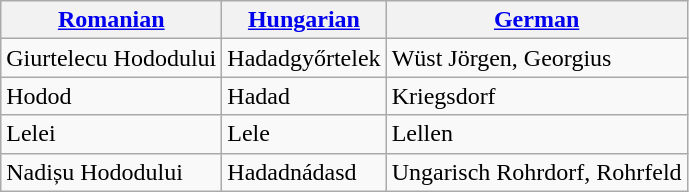<table class="wikitable">
<tr>
<th><a href='#'>Romanian</a></th>
<th><a href='#'>Hungarian</a></th>
<th><a href='#'>German</a></th>
</tr>
<tr>
<td>Giurtelecu Hododului</td>
<td>Hadadgyőrtelek</td>
<td>Wüst Jörgen, Georgius</td>
</tr>
<tr>
<td>Hodod</td>
<td>Hadad</td>
<td>Kriegsdorf</td>
</tr>
<tr>
<td>Lelei</td>
<td>Lele</td>
<td>Lellen</td>
</tr>
<tr>
<td>Nadișu Hododului</td>
<td>Hadadnádasd</td>
<td>Ungarisch Rohrdorf, Rohrfeld</td>
</tr>
</table>
